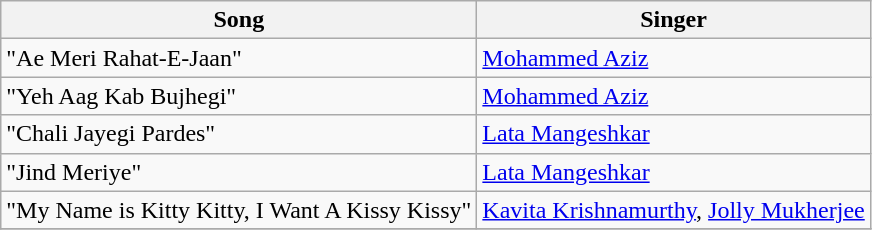<table class="wikitable">
<tr>
<th>Song</th>
<th>Singer</th>
</tr>
<tr>
<td>"Ae Meri Rahat-E-Jaan"</td>
<td><a href='#'>Mohammed Aziz</a></td>
</tr>
<tr>
<td>"Yeh Aag Kab Bujhegi"</td>
<td><a href='#'>Mohammed Aziz</a></td>
</tr>
<tr>
<td>"Chali Jayegi Pardes"</td>
<td><a href='#'>Lata Mangeshkar</a></td>
</tr>
<tr>
<td>"Jind Meriye"</td>
<td><a href='#'>Lata Mangeshkar</a></td>
</tr>
<tr>
<td>"My Name is Kitty Kitty, I Want A Kissy Kissy"</td>
<td><a href='#'>Kavita Krishnamurthy</a>, <a href='#'>Jolly Mukherjee</a></td>
</tr>
<tr>
</tr>
</table>
